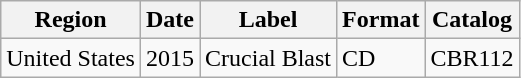<table class="wikitable">
<tr>
<th>Region</th>
<th>Date</th>
<th>Label</th>
<th>Format</th>
<th>Catalog</th>
</tr>
<tr>
<td>United States</td>
<td>2015</td>
<td>Crucial Blast</td>
<td>CD</td>
<td>CBR112</td>
</tr>
</table>
